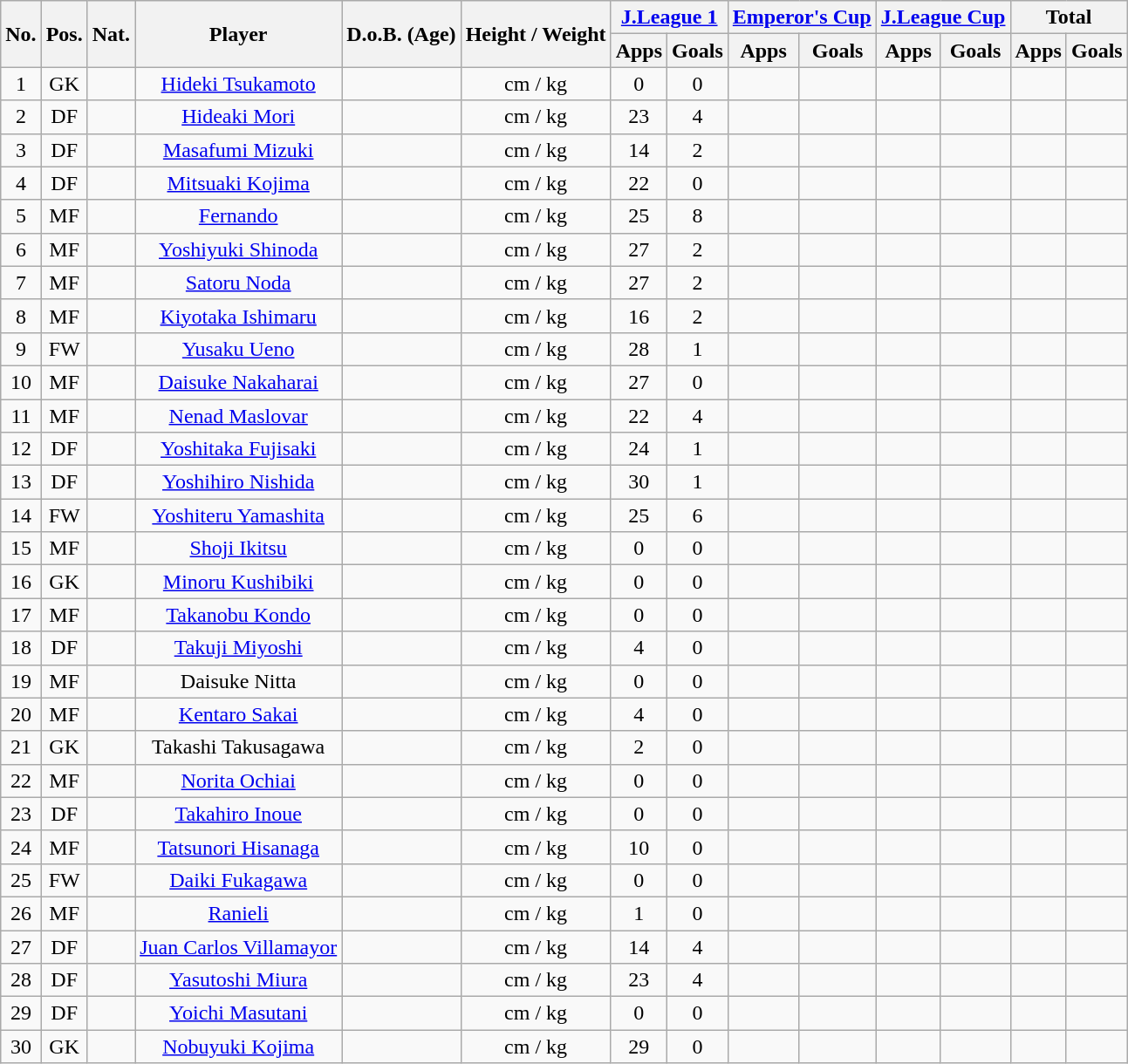<table class="wikitable" style="text-align:center;">
<tr>
<th rowspan="2">No.</th>
<th rowspan="2">Pos.</th>
<th rowspan="2">Nat.</th>
<th rowspan="2">Player</th>
<th rowspan="2">D.o.B. (Age)</th>
<th rowspan="2">Height / Weight</th>
<th colspan="2"><a href='#'>J.League 1</a></th>
<th colspan="2"><a href='#'>Emperor's Cup</a></th>
<th colspan="2"><a href='#'>J.League Cup</a></th>
<th colspan="2">Total</th>
</tr>
<tr>
<th>Apps</th>
<th>Goals</th>
<th>Apps</th>
<th>Goals</th>
<th>Apps</th>
<th>Goals</th>
<th>Apps</th>
<th>Goals</th>
</tr>
<tr>
<td>1</td>
<td>GK</td>
<td></td>
<td><a href='#'>Hideki Tsukamoto</a></td>
<td></td>
<td>cm / kg</td>
<td>0</td>
<td>0</td>
<td></td>
<td></td>
<td></td>
<td></td>
<td></td>
<td></td>
</tr>
<tr>
<td>2</td>
<td>DF</td>
<td></td>
<td><a href='#'>Hideaki Mori</a></td>
<td></td>
<td>cm / kg</td>
<td>23</td>
<td>4</td>
<td></td>
<td></td>
<td></td>
<td></td>
<td></td>
<td></td>
</tr>
<tr>
<td>3</td>
<td>DF</td>
<td></td>
<td><a href='#'>Masafumi Mizuki</a></td>
<td></td>
<td>cm / kg</td>
<td>14</td>
<td>2</td>
<td></td>
<td></td>
<td></td>
<td></td>
<td></td>
<td></td>
</tr>
<tr>
<td>4</td>
<td>DF</td>
<td></td>
<td><a href='#'>Mitsuaki Kojima</a></td>
<td></td>
<td>cm / kg</td>
<td>22</td>
<td>0</td>
<td></td>
<td></td>
<td></td>
<td></td>
<td></td>
<td></td>
</tr>
<tr>
<td>5</td>
<td>MF</td>
<td></td>
<td><a href='#'>Fernando</a></td>
<td></td>
<td>cm / kg</td>
<td>25</td>
<td>8</td>
<td></td>
<td></td>
<td></td>
<td></td>
<td></td>
<td></td>
</tr>
<tr>
<td>6</td>
<td>MF</td>
<td></td>
<td><a href='#'>Yoshiyuki Shinoda</a></td>
<td></td>
<td>cm / kg</td>
<td>27</td>
<td>2</td>
<td></td>
<td></td>
<td></td>
<td></td>
<td></td>
<td></td>
</tr>
<tr>
<td>7</td>
<td>MF</td>
<td></td>
<td><a href='#'>Satoru Noda</a></td>
<td></td>
<td>cm / kg</td>
<td>27</td>
<td>2</td>
<td></td>
<td></td>
<td></td>
<td></td>
<td></td>
<td></td>
</tr>
<tr>
<td>8</td>
<td>MF</td>
<td></td>
<td><a href='#'>Kiyotaka Ishimaru</a></td>
<td></td>
<td>cm / kg</td>
<td>16</td>
<td>2</td>
<td></td>
<td></td>
<td></td>
<td></td>
<td></td>
<td></td>
</tr>
<tr>
<td>9</td>
<td>FW</td>
<td></td>
<td><a href='#'>Yusaku Ueno</a></td>
<td></td>
<td>cm / kg</td>
<td>28</td>
<td>1</td>
<td></td>
<td></td>
<td></td>
<td></td>
<td></td>
<td></td>
</tr>
<tr>
<td>10</td>
<td>MF</td>
<td></td>
<td><a href='#'>Daisuke Nakaharai</a></td>
<td></td>
<td>cm / kg</td>
<td>27</td>
<td>0</td>
<td></td>
<td></td>
<td></td>
<td></td>
<td></td>
<td></td>
</tr>
<tr>
<td>11</td>
<td>MF</td>
<td></td>
<td><a href='#'>Nenad Maslovar</a></td>
<td></td>
<td>cm / kg</td>
<td>22</td>
<td>4</td>
<td></td>
<td></td>
<td></td>
<td></td>
<td></td>
<td></td>
</tr>
<tr>
<td>12</td>
<td>DF</td>
<td></td>
<td><a href='#'>Yoshitaka Fujisaki</a></td>
<td></td>
<td>cm / kg</td>
<td>24</td>
<td>1</td>
<td></td>
<td></td>
<td></td>
<td></td>
<td></td>
<td></td>
</tr>
<tr>
<td>13</td>
<td>DF</td>
<td></td>
<td><a href='#'>Yoshihiro Nishida</a></td>
<td></td>
<td>cm / kg</td>
<td>30</td>
<td>1</td>
<td></td>
<td></td>
<td></td>
<td></td>
<td></td>
<td></td>
</tr>
<tr>
<td>14</td>
<td>FW</td>
<td></td>
<td><a href='#'>Yoshiteru Yamashita</a></td>
<td></td>
<td>cm / kg</td>
<td>25</td>
<td>6</td>
<td></td>
<td></td>
<td></td>
<td></td>
<td></td>
<td></td>
</tr>
<tr>
<td>15</td>
<td>MF</td>
<td></td>
<td><a href='#'>Shoji Ikitsu</a></td>
<td></td>
<td>cm / kg</td>
<td>0</td>
<td>0</td>
<td></td>
<td></td>
<td></td>
<td></td>
<td></td>
<td></td>
</tr>
<tr>
<td>16</td>
<td>GK</td>
<td></td>
<td><a href='#'>Minoru Kushibiki</a></td>
<td></td>
<td>cm / kg</td>
<td>0</td>
<td>0</td>
<td></td>
<td></td>
<td></td>
<td></td>
<td></td>
<td></td>
</tr>
<tr>
<td>17</td>
<td>MF</td>
<td></td>
<td><a href='#'>Takanobu Kondo</a></td>
<td></td>
<td>cm / kg</td>
<td>0</td>
<td>0</td>
<td></td>
<td></td>
<td></td>
<td></td>
<td></td>
<td></td>
</tr>
<tr>
<td>18</td>
<td>DF</td>
<td></td>
<td><a href='#'>Takuji Miyoshi</a></td>
<td></td>
<td>cm / kg</td>
<td>4</td>
<td>0</td>
<td></td>
<td></td>
<td></td>
<td></td>
<td></td>
<td></td>
</tr>
<tr>
<td>19</td>
<td>MF</td>
<td></td>
<td>Daisuke Nitta</td>
<td></td>
<td>cm / kg</td>
<td>0</td>
<td>0</td>
<td></td>
<td></td>
<td></td>
<td></td>
<td></td>
<td></td>
</tr>
<tr>
<td>20</td>
<td>MF</td>
<td></td>
<td><a href='#'>Kentaro Sakai</a></td>
<td></td>
<td>cm / kg</td>
<td>4</td>
<td>0</td>
<td></td>
<td></td>
<td></td>
<td></td>
<td></td>
<td></td>
</tr>
<tr>
<td>21</td>
<td>GK</td>
<td></td>
<td>Takashi Takusagawa</td>
<td></td>
<td>cm / kg</td>
<td>2</td>
<td>0</td>
<td></td>
<td></td>
<td></td>
<td></td>
<td></td>
<td></td>
</tr>
<tr>
<td>22</td>
<td>MF</td>
<td></td>
<td><a href='#'>Norita Ochiai</a></td>
<td></td>
<td>cm / kg</td>
<td>0</td>
<td>0</td>
<td></td>
<td></td>
<td></td>
<td></td>
<td></td>
<td></td>
</tr>
<tr>
<td>23</td>
<td>DF</td>
<td></td>
<td><a href='#'>Takahiro Inoue</a></td>
<td></td>
<td>cm / kg</td>
<td>0</td>
<td>0</td>
<td></td>
<td></td>
<td></td>
<td></td>
<td></td>
<td></td>
</tr>
<tr>
<td>24</td>
<td>MF</td>
<td></td>
<td><a href='#'>Tatsunori Hisanaga</a></td>
<td></td>
<td>cm / kg</td>
<td>10</td>
<td>0</td>
<td></td>
<td></td>
<td></td>
<td></td>
<td></td>
<td></td>
</tr>
<tr>
<td>25</td>
<td>FW</td>
<td></td>
<td><a href='#'>Daiki Fukagawa</a></td>
<td></td>
<td>cm / kg</td>
<td>0</td>
<td>0</td>
<td></td>
<td></td>
<td></td>
<td></td>
<td></td>
<td></td>
</tr>
<tr>
<td>26</td>
<td>MF</td>
<td></td>
<td><a href='#'>Ranieli</a></td>
<td></td>
<td>cm / kg</td>
<td>1</td>
<td>0</td>
<td></td>
<td></td>
<td></td>
<td></td>
<td></td>
<td></td>
</tr>
<tr>
<td>27</td>
<td>DF</td>
<td></td>
<td><a href='#'>Juan Carlos Villamayor</a></td>
<td></td>
<td>cm / kg</td>
<td>14</td>
<td>4</td>
<td></td>
<td></td>
<td></td>
<td></td>
<td></td>
<td></td>
</tr>
<tr>
<td>28</td>
<td>DF</td>
<td></td>
<td><a href='#'>Yasutoshi Miura</a></td>
<td></td>
<td>cm / kg</td>
<td>23</td>
<td>4</td>
<td></td>
<td></td>
<td></td>
<td></td>
<td></td>
<td></td>
</tr>
<tr>
<td>29</td>
<td>DF</td>
<td></td>
<td><a href='#'>Yoichi Masutani</a></td>
<td></td>
<td>cm / kg</td>
<td>0</td>
<td>0</td>
<td></td>
<td></td>
<td></td>
<td></td>
<td></td>
<td></td>
</tr>
<tr>
<td>30</td>
<td>GK</td>
<td></td>
<td><a href='#'>Nobuyuki Kojima</a></td>
<td></td>
<td>cm / kg</td>
<td>29</td>
<td>0</td>
<td></td>
<td></td>
<td></td>
<td></td>
<td></td>
<td></td>
</tr>
</table>
